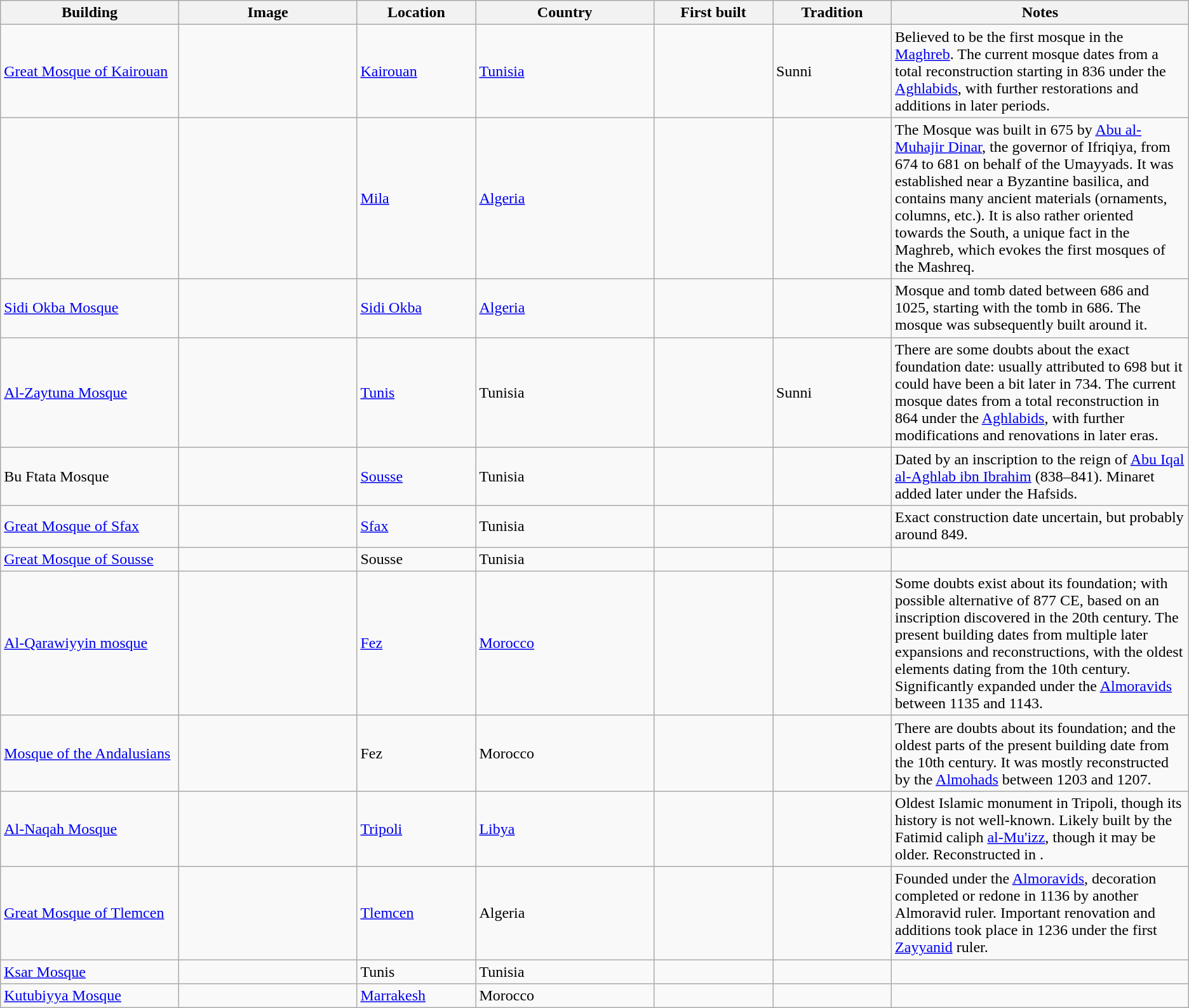<table class="wikitable sortable">
<tr>
<th style="width:15%">Building</th>
<th class="unsortable"; style="width:15%">Image</th>
<th style="width:10%">Location</th>
<th style="width:15%">Country</th>
<th style="width:10%">First built</th>
<th style="width:10%">Tradition</th>
<th class="unsortable"; style="width:25%">Notes</th>
</tr>
<tr>
<td><a href='#'>Great Mosque of Kairouan</a></td>
<td></td>
<td><a href='#'>Kairouan</a></td>
<td><a href='#'>Tunisia</a></td>
<td></td>
<td>Sunni</td>
<td>Believed to be the first mosque in the <a href='#'>Maghreb</a>. The current mosque dates from a total reconstruction starting in 836 under the <a href='#'>Aghlabids</a>, with further restorations and additions in later periods.</td>
</tr>
<tr>
<td></td>
<td></td>
<td><a href='#'>Mila</a></td>
<td><a href='#'>Algeria</a></td>
<td></td>
<td></td>
<td>The Mosque was built in 675 by <a href='#'>Abu al-Muhajir Dinar</a>, the governor of Ifriqiya, from 674 to 681 on behalf of the Umayyads. It was established near a Byzantine basilica, and contains many ancient materials (ornaments, columns, etc.). It is also rather oriented towards the South, a unique fact in the Maghreb, which evokes the first mosques of the Mashreq.</td>
</tr>
<tr>
<td><a href='#'>Sidi Okba Mosque</a></td>
<td></td>
<td><a href='#'>Sidi Okba</a></td>
<td><a href='#'>Algeria</a></td>
<td></td>
<td></td>
<td>Mosque and tomb dated between 686 and 1025, starting with the tomb in 686. The mosque was subsequently built around it.</td>
</tr>
<tr>
<td><a href='#'>Al-Zaytuna Mosque</a></td>
<td></td>
<td><a href='#'>Tunis</a></td>
<td>Tunisia</td>
<td></td>
<td>Sunni</td>
<td>There are some doubts about the exact foundation date: usually attributed to 698 but it could have been a bit later in 734. The current mosque dates from a total reconstruction in 864 under the <a href='#'>Aghlabids</a>, with further modifications and renovations in later eras.</td>
</tr>
<tr>
<td>Bu Ftata Mosque</td>
<td></td>
<td><a href='#'>Sousse</a></td>
<td>Tunisia</td>
<td></td>
<td></td>
<td>Dated by an inscription to the reign of <a href='#'>Abu Iqal al-Aghlab ibn Ibrahim</a> (838–841). Minaret added later  under the Hafsids.</td>
</tr>
<tr>
<td><a href='#'>Great Mosque of Sfax</a></td>
<td></td>
<td><a href='#'>Sfax</a></td>
<td>Tunisia</td>
<td></td>
<td></td>
<td>Exact construction date uncertain, but probably around 849.</td>
</tr>
<tr>
<td><a href='#'>Great Mosque of Sousse</a></td>
<td></td>
<td>Sousse</td>
<td>Tunisia</td>
<td></td>
<td></td>
<td></td>
</tr>
<tr>
<td><a href='#'>Al-Qarawiyyin mosque</a></td>
<td></td>
<td><a href='#'>Fez</a></td>
<td><a href='#'>Morocco</a></td>
<td></td>
<td></td>
<td>Some doubts exist about its foundation; with possible alternative of 877 CE, based on an inscription discovered in the 20th century. The present building dates from multiple later expansions and reconstructions, with the oldest elements dating from the 10th century. Significantly expanded under the <a href='#'>Almoravids</a> between 1135 and 1143.</td>
</tr>
<tr>
<td><a href='#'>Mosque of the Andalusians</a></td>
<td></td>
<td>Fez</td>
<td>Morocco</td>
<td></td>
<td></td>
<td>There are doubts about its foundation; and the oldest parts of the present building date from the 10th century. It was mostly reconstructed by the <a href='#'>Almohads</a> between 1203 and 1207.</td>
</tr>
<tr>
<td><a href='#'>Al-Naqah Mosque</a></td>
<td></td>
<td><a href='#'>Tripoli</a></td>
<td><a href='#'>Libya</a></td>
<td></td>
<td></td>
<td>Oldest Islamic monument in Tripoli, though its history is not well-known. Likely built by the Fatimid caliph <a href='#'>al-Mu'izz</a>, though it may be older. Reconstructed in .</td>
</tr>
<tr>
<td><a href='#'>Great Mosque of Tlemcen</a></td>
<td></td>
<td><a href='#'>Tlemcen</a></td>
<td>Algeria</td>
<td></td>
<td></td>
<td>Founded under the <a href='#'>Almoravids</a>, decoration completed or redone in 1136 by another Almoravid ruler. Important renovation and additions took place in 1236 under the first <a href='#'>Zayyanid</a> ruler.</td>
</tr>
<tr>
<td><a href='#'>Ksar Mosque</a></td>
<td></td>
<td>Tunis</td>
<td>Tunisia</td>
<td></td>
<td></td>
<td></td>
</tr>
<tr>
<td><a href='#'>Kutubiyya Mosque</a></td>
<td></td>
<td><a href='#'>Marrakesh</a></td>
<td>Morocco</td>
<td></td>
<td></td>
<td></td>
</tr>
</table>
